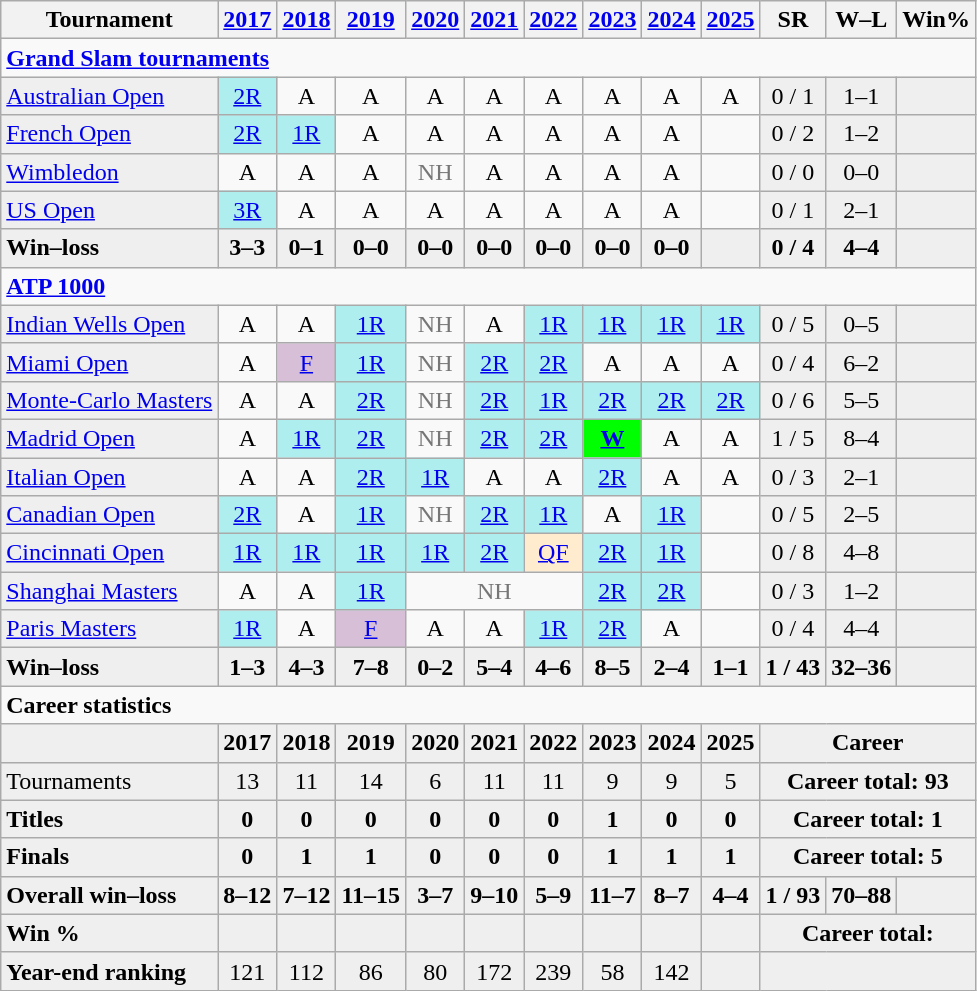<table class=wikitable style=text-align:center>
<tr>
<th>Tournament</th>
<th><a href='#'>2017</a></th>
<th><a href='#'>2018</a></th>
<th><a href='#'>2019</a></th>
<th><a href='#'>2020</a></th>
<th><a href='#'>2021</a></th>
<th><a href='#'>2022</a></th>
<th><a href='#'>2023</a></th>
<th><a href='#'>2024</a></th>
<th><a href='#'>2025</a></th>
<th>SR</th>
<th>W–L</th>
<th>Win%</th>
</tr>
<tr>
<td colspan="13" align="left"><strong><a href='#'>Grand Slam tournaments</a></strong></td>
</tr>
<tr>
<td bgcolor=efefef align=left><a href='#'>Australian Open</a></td>
<td bgcolor=afeeee><a href='#'>2R</a></td>
<td>A</td>
<td>A</td>
<td>A</td>
<td>A</td>
<td>A</td>
<td>A</td>
<td>A</td>
<td>A</td>
<td bgcolor=efefef>0 / 1</td>
<td bgcolor=efefef>1–1</td>
<td bgcolor=efefef></td>
</tr>
<tr>
<td bgcolor=efefef align=left><a href='#'>French Open</a></td>
<td bgcolor=afeeee><a href='#'>2R</a></td>
<td bgcolor=afeeee><a href='#'>1R</a></td>
<td>A</td>
<td>A</td>
<td>A</td>
<td>A</td>
<td>A</td>
<td>A</td>
<td></td>
<td bgcolor=efefef>0 / 2</td>
<td bgcolor=efefef>1–2</td>
<td bgcolor=efefef></td>
</tr>
<tr>
<td bgcolor=efefef align=left><a href='#'>Wimbledon</a></td>
<td>A</td>
<td>A</td>
<td>A</td>
<td style=color:#767676>NH</td>
<td>A</td>
<td>A</td>
<td>A</td>
<td>A</td>
<td></td>
<td bgcolor=efefef>0 / 0</td>
<td bgcolor=efefef>0–0</td>
<td bgcolor=efefef></td>
</tr>
<tr>
<td bgcolor=efefef align=left><a href='#'>US Open</a></td>
<td bgcolor=afeeee><a href='#'>3R</a></td>
<td>A</td>
<td>A</td>
<td>A</td>
<td>A</td>
<td>A</td>
<td>A</td>
<td>A</td>
<td></td>
<td bgcolor=efefef>0 / 1</td>
<td bgcolor=efefef>2–1</td>
<td bgcolor=efefef></td>
</tr>
<tr style=font-weight:bold;background:#efefef>
<td align=left>Win–loss</td>
<td>3–3</td>
<td>0–1</td>
<td>0–0</td>
<td>0–0</td>
<td>0–0</td>
<td>0–0</td>
<td>0–0</td>
<td>0–0</td>
<td></td>
<td>0 / 4</td>
<td>4–4</td>
<td></td>
</tr>
<tr>
<td colspan="13" align="left"><strong><a href='#'>ATP 1000</a></strong></td>
</tr>
<tr>
<td bgcolor=efefef align=left><a href='#'>Indian Wells Open</a></td>
<td>A</td>
<td>A</td>
<td bgcolor=afeeee><a href='#'>1R</a></td>
<td style=color:#767676>NH</td>
<td>A</td>
<td bgcolor=afeeee><a href='#'>1R</a></td>
<td bgcolor=afeeee><a href='#'>1R</a></td>
<td bgcolor=afeeee><a href='#'>1R</a></td>
<td bgcolor=afeeee><a href='#'>1R</a></td>
<td bgcolor=efefef>0 / 5</td>
<td bgcolor=efefef>0–5</td>
<td bgcolor=efefef></td>
</tr>
<tr>
<td bgcolor=efefef align=left><a href='#'>Miami Open</a></td>
<td>A</td>
<td bgcolor=thistle><a href='#'>F</a></td>
<td bgcolor=afeeee><a href='#'>1R</a></td>
<td style=color:#767676>NH</td>
<td bgcolor=afeeee><a href='#'>2R</a></td>
<td bgcolor=afeeee><a href='#'>2R</a></td>
<td>A</td>
<td>A</td>
<td>A</td>
<td bgcolor=efefef>0 / 4</td>
<td bgcolor=efefef>6–2</td>
<td bgcolor=efefef></td>
</tr>
<tr>
<td bgcolor=efefef align=left><a href='#'>Monte-Carlo Masters</a></td>
<td>A</td>
<td>A</td>
<td bgcolor=afeeee><a href='#'>2R</a></td>
<td style=color:#767676>NH</td>
<td bgcolor=afeeee><a href='#'>2R</a></td>
<td bgcolor=afeeee><a href='#'>1R</a></td>
<td bgcolor=afeeee><a href='#'>2R</a></td>
<td bgcolor=afeeee><a href='#'>2R</a></td>
<td bgcolor=afeeee><a href='#'>2R</a></td>
<td bgcolor=efefef>0 / 6</td>
<td bgcolor=efefef>5–5</td>
<td bgcolor=efefef></td>
</tr>
<tr>
<td bgcolor=efefef align=left><a href='#'>Madrid Open</a></td>
<td>A</td>
<td bgcolor=afeeee><a href='#'>1R</a></td>
<td bgcolor=afeeee><a href='#'>2R</a></td>
<td style=color:#767676>NH</td>
<td bgcolor=afeeee><a href='#'>2R</a></td>
<td bgcolor=afeeee><a href='#'>2R</a></td>
<td bgcolor=lime><a href='#'><strong>W</strong></a></td>
<td>A</td>
<td>A</td>
<td bgcolor=efefef>1 / 5</td>
<td bgcolor=efefef>8–4</td>
<td bgcolor=efefef></td>
</tr>
<tr>
<td bgcolor=efefef align=left><a href='#'>Italian Open</a></td>
<td>A</td>
<td>A</td>
<td bgcolor=afeeee><a href='#'>2R</a></td>
<td bgcolor=afeeee><a href='#'>1R</a></td>
<td>A</td>
<td>A</td>
<td bgcolor=afeeee><a href='#'>2R</a></td>
<td>A</td>
<td>A</td>
<td bgcolor=efefef>0 / 3</td>
<td bgcolor=efefef>2–1</td>
<td bgcolor=efefef></td>
</tr>
<tr>
<td bgcolor=efefef align=left><a href='#'>Canadian Open</a></td>
<td bgcolor=afeeee><a href='#'>2R</a></td>
<td>A</td>
<td bgcolor=afeeee><a href='#'>1R</a></td>
<td style=color:#767676>NH</td>
<td bgcolor=afeeee><a href='#'>2R</a></td>
<td bgcolor=afeeee><a href='#'>1R</a></td>
<td>A</td>
<td bgcolor=afeeee><a href='#'>1R</a></td>
<td></td>
<td bgcolor=efefef>0 / 5</td>
<td bgcolor=efefef>2–5</td>
<td bgcolor=efefef></td>
</tr>
<tr>
<td bgcolor=efefef align=left><a href='#'>Cincinnati Open</a></td>
<td bgcolor=afeeee><a href='#'>1R</a></td>
<td bgcolor=afeeee><a href='#'>1R</a></td>
<td bgcolor=afeeee><a href='#'>1R</a></td>
<td bgcolor=afeeee><a href='#'>1R</a></td>
<td bgcolor=afeeee><a href='#'>2R</a></td>
<td bgcolor=ffebcd><a href='#'>QF</a></td>
<td bgcolor=afeeee><a href='#'>2R</a></td>
<td bgcolor=afeeee><a href='#'>1R</a></td>
<td></td>
<td bgcolor=efefef>0 / 8</td>
<td bgcolor=efefef>4–8</td>
<td bgcolor=efefef></td>
</tr>
<tr>
<td bgcolor=efefef align=left><a href='#'>Shanghai Masters</a></td>
<td>A</td>
<td>A</td>
<td bgcolor=afeeee><a href='#'>1R</a></td>
<td colspan=3 style=color:#767676>NH</td>
<td bgcolor=afeeee><a href='#'>2R</a></td>
<td bgcolor=afeeee><a href='#'>2R</a></td>
<td></td>
<td bgcolor=efefef>0 / 3</td>
<td bgcolor=efefef>1–2</td>
<td bgcolor=efefef></td>
</tr>
<tr>
<td bgcolor=efefef align=left><a href='#'>Paris Masters</a></td>
<td bgcolor=afeeee><a href='#'>1R</a></td>
<td>A</td>
<td bgcolor=thistle><a href='#'>F</a></td>
<td>A</td>
<td>A</td>
<td bgcolor=afeeee><a href='#'>1R</a></td>
<td bgcolor=afeeee><a href='#'>2R</a></td>
<td>A</td>
<td></td>
<td bgcolor=efefef>0 / 4</td>
<td bgcolor=efefef>4–4</td>
<td bgcolor=efefef></td>
</tr>
<tr style=font-weight:bold;background:#efefef>
<td align=left>Win–loss</td>
<td>1–3</td>
<td>4–3</td>
<td>7–8</td>
<td>0–2</td>
<td>5–4</td>
<td>4–6</td>
<td>8–5</td>
<td>2–4</td>
<td>1–1</td>
<td>1 / 43</td>
<td>32–36</td>
<td></td>
</tr>
<tr>
<td colspan="15" style="text-align:left"><strong>Career statistics</strong></td>
</tr>
<tr style=font-weight:bold;background:#efefef>
<td></td>
<td>2017</td>
<td>2018</td>
<td>2019</td>
<td>2020</td>
<td>2021</td>
<td>2022</td>
<td>2023</td>
<td>2024</td>
<td>2025</td>
<td colspan="3">Career</td>
</tr>
<tr bgcolor=efefef>
<td align=left>Tournaments</td>
<td>13</td>
<td>11</td>
<td>14</td>
<td>6</td>
<td>11</td>
<td>11</td>
<td>9</td>
<td>9</td>
<td>5</td>
<td colspan=3><strong>Career total: 93</strong></td>
</tr>
<tr style=font-weight:bold;background:#efefef>
<td align=left>Titles</td>
<td>0</td>
<td>0</td>
<td>0</td>
<td>0</td>
<td>0</td>
<td>0</td>
<td>1</td>
<td>0</td>
<td>0</td>
<td colspan=3>Career total: 1</td>
</tr>
<tr style=font-weight:bold;background:#efefef>
<td align=left>Finals</td>
<td>0</td>
<td>1</td>
<td>1</td>
<td>0</td>
<td>0</td>
<td>0</td>
<td>1</td>
<td>1</td>
<td>1</td>
<td colspan=3>Career total: 5</td>
</tr>
<tr style=font-weight:bold;background:#efefef>
<td align=left>Overall win–loss</td>
<td>8–12</td>
<td>7–12</td>
<td>11–15</td>
<td>3–7</td>
<td>9–10</td>
<td>5–9</td>
<td>11–7</td>
<td>8–7</td>
<td>4–4</td>
<td>1 / 93</td>
<td>70–88</td>
<td></td>
</tr>
<tr style=font-weight:bold;background:#efefef>
<td align=left>Win %</td>
<td></td>
<td></td>
<td></td>
<td></td>
<td></td>
<td></td>
<td></td>
<td></td>
<td></td>
<td colspan=3>Career total: </td>
</tr>
<tr bgcolor=efefef>
<td align=left><strong>Year-end ranking</strong></td>
<td>121</td>
<td>112</td>
<td>86</td>
<td>80</td>
<td>172</td>
<td>239</td>
<td>58</td>
<td>142</td>
<td></td>
<td colspan=3></td>
</tr>
</table>
